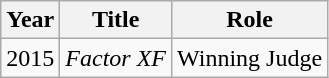<table class="wikitable">
<tr>
<th>Year</th>
<th>Title</th>
<th>Role</th>
</tr>
<tr>
<td>2015</td>
<td><em>Factor XF</em></td>
<td>Winning Judge</td>
</tr>
</table>
